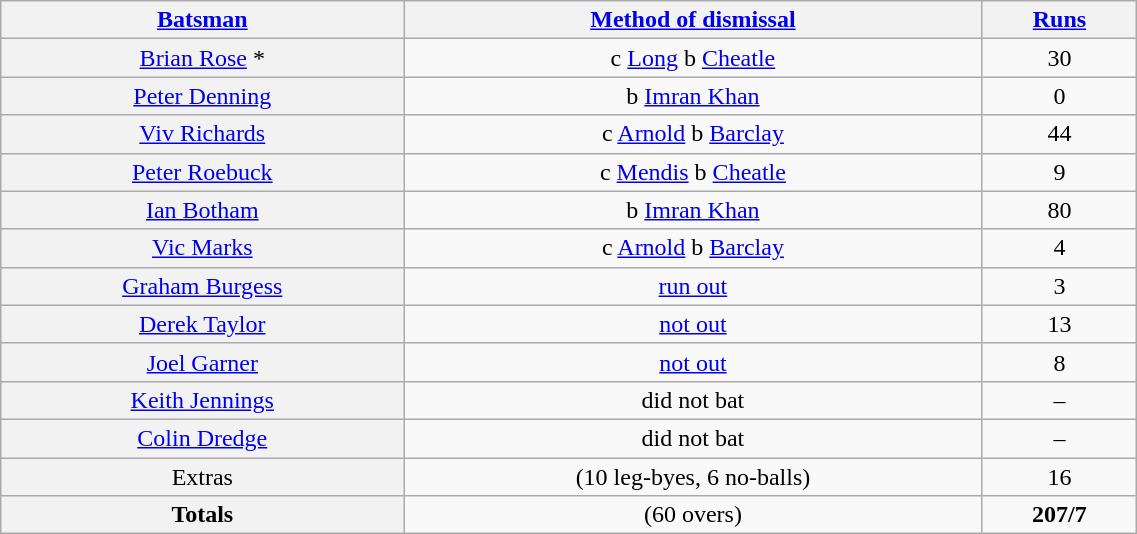<table border="1" cellpadding="1" cellspacing="0" style="border: gray solid 1px; border-collapse: collapse; text-align: center; width: 60%;" class="wikitable">
<tr>
<th scope="col"><a href='#'>Batsman</a></th>
<th scope="col"><a href='#'>Method of dismissal</a></th>
<th scope="col"><a href='#'>Runs</a></th>
</tr>
<tr>
<th scope="row" style="font-weight: normal;"><a href='#'>Brian Rose</a> *</th>
<td>c <a href='#'>Long</a> b <a href='#'>Cheatle</a></td>
<td>30</td>
</tr>
<tr>
<th scope="row" style="font-weight: normal;"><a href='#'>Peter Denning</a></th>
<td>b <a href='#'>Imran Khan</a></td>
<td>0</td>
</tr>
<tr>
<th scope="row" style="font-weight: normal;"><a href='#'>Viv Richards</a></th>
<td>c <a href='#'>Arnold</a> b <a href='#'>Barclay</a></td>
<td>44</td>
</tr>
<tr>
<th scope="row" style="font-weight: normal;"><a href='#'>Peter Roebuck</a></th>
<td>c <a href='#'>Mendis</a> b <a href='#'>Cheatle</a></td>
<td>9</td>
</tr>
<tr>
<th scope="row" style="font-weight: normal;"><a href='#'>Ian Botham</a></th>
<td>b <a href='#'>Imran Khan</a></td>
<td>80</td>
</tr>
<tr>
<th scope="row" style="font-weight: normal;"><a href='#'>Vic Marks</a></th>
<td>c <a href='#'>Arnold</a> b <a href='#'>Barclay</a></td>
<td>4</td>
</tr>
<tr>
<th scope="row" style="font-weight: normal;"><a href='#'>Graham Burgess</a></th>
<td><a href='#'>run out</a></td>
<td>3</td>
</tr>
<tr>
<th scope="row" style="font-weight: normal;"><a href='#'>Derek Taylor</a> </th>
<td><a href='#'>not out</a></td>
<td>13</td>
</tr>
<tr>
<th scope="row" style="font-weight: normal;"><a href='#'>Joel Garner</a></th>
<td><a href='#'>not out</a></td>
<td>8</td>
</tr>
<tr>
<th scope="row" style="font-weight: normal;"><a href='#'>Keith Jennings</a></th>
<td>did not bat</td>
<td>–</td>
</tr>
<tr>
<th scope="row" style="font-weight: normal;"><a href='#'>Colin Dredge</a></th>
<td>did not bat</td>
<td>–</td>
</tr>
<tr>
<th scope="row" style="font-weight: normal;">Extras</th>
<td>(10 leg-byes, 6 no-balls)</td>
<td>16</td>
</tr>
<tr>
<th scope="row" style="font-weight: normal;"><strong>Totals</strong></th>
<td>(60 overs)</td>
<td><strong>207/7</strong></td>
</tr>
</table>
